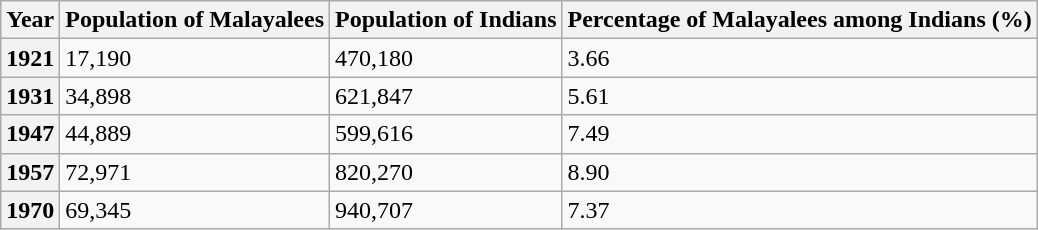<table class="wikitable">
<tr>
<th scope="col">Year</th>
<th scope="col">Population of Malayalees</th>
<th scope="col">Population of Indians</th>
<th scope="col">Percentage of Malayalees among Indians (%)</th>
</tr>
<tr>
<th scope="row">1921</th>
<td>17,190</td>
<td>470,180</td>
<td>3.66</td>
</tr>
<tr>
<th scope="row">1931</th>
<td>34,898</td>
<td>621,847</td>
<td>5.61</td>
</tr>
<tr>
<th scope="row">1947</th>
<td>44,889</td>
<td>599,616</td>
<td>7.49</td>
</tr>
<tr>
<th scope="row">1957</th>
<td>72,971</td>
<td>820,270</td>
<td>8.90</td>
</tr>
<tr>
<th scope="row">1970</th>
<td>69,345</td>
<td>940,707</td>
<td>7.37</td>
</tr>
</table>
